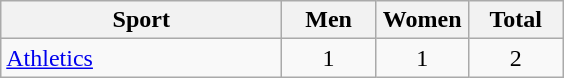<table class="wikitable sortable" style="text-align:center;">
<tr>
<th width="180">Sport</th>
<th width="55">Men</th>
<th width="55">Women</th>
<th width="55">Total</th>
</tr>
<tr>
<td align="left"><a href='#'>Athletics</a></td>
<td>1</td>
<td>1</td>
<td>2</td>
</tr>
</table>
